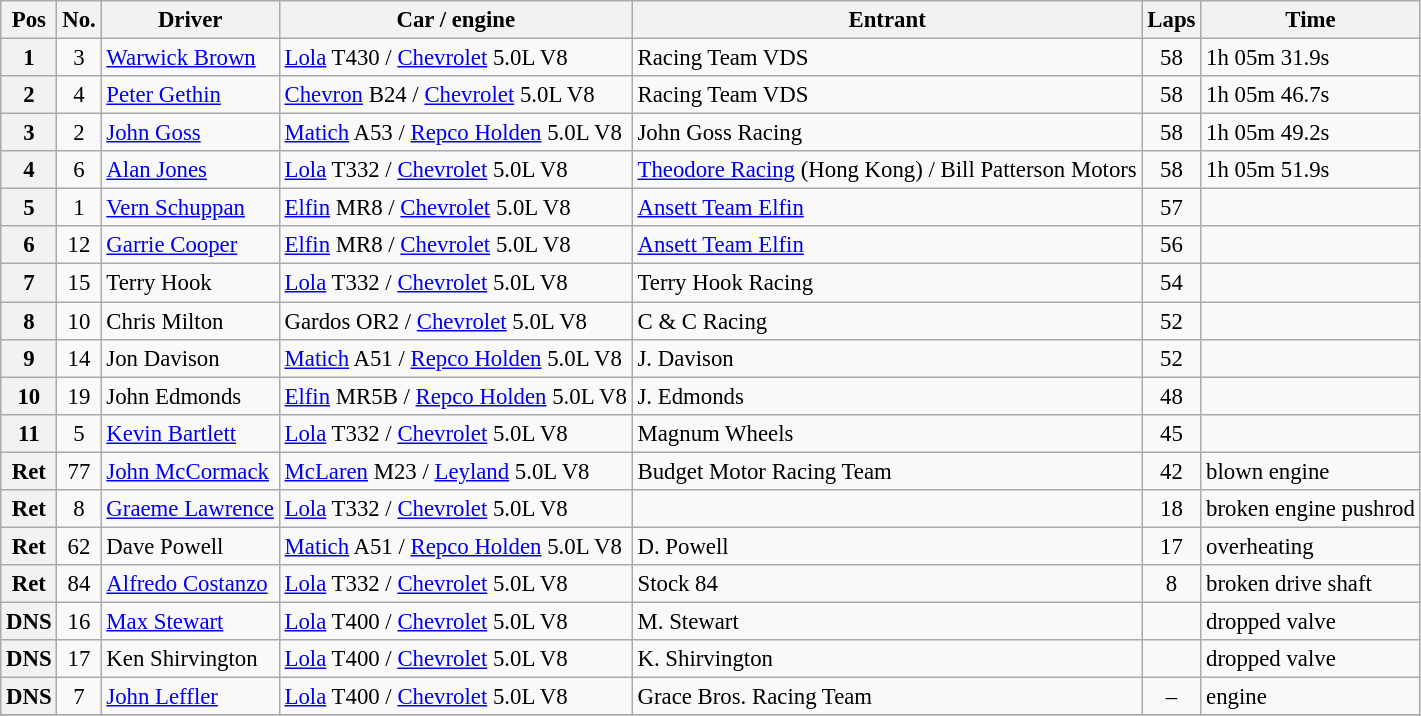<table class="wikitable" style="font-size: 95%;">
<tr>
<th>Pos</th>
<th>No.</th>
<th>Driver</th>
<th>Car / engine</th>
<th>Entrant</th>
<th>Laps</th>
<th>Time</th>
</tr>
<tr>
<th>1</th>
<td align="center">3</td>
<td> <a href='#'>Warwick Brown</a></td>
<td><a href='#'>Lola</a> T430 / <a href='#'>Chevrolet</a> 5.0L V8</td>
<td>Racing Team VDS</td>
<td align="center">58</td>
<td>1h 05m 31.9s</td>
</tr>
<tr>
<th>2</th>
<td align="center">4</td>
<td> <a href='#'>Peter Gethin</a></td>
<td><a href='#'>Chevron</a> B24 / <a href='#'>Chevrolet</a> 5.0L V8</td>
<td>Racing Team VDS</td>
<td align="center">58</td>
<td>1h 05m 46.7s</td>
</tr>
<tr>
<th>3</th>
<td align="center">2</td>
<td> <a href='#'>John Goss</a></td>
<td><a href='#'>Matich</a> A53 / <a href='#'>Repco Holden</a> 5.0L V8</td>
<td>John Goss Racing</td>
<td align="center">58</td>
<td>1h 05m 49.2s</td>
</tr>
<tr>
<th>4</th>
<td align="center">6</td>
<td> <a href='#'>Alan Jones</a></td>
<td><a href='#'>Lola</a> T332 / <a href='#'>Chevrolet</a> 5.0L V8</td>
<td><a href='#'>Theodore Racing</a> (Hong Kong) / Bill Patterson Motors</td>
<td align="center">58</td>
<td>1h 05m 51.9s</td>
</tr>
<tr>
<th>5</th>
<td align="center">1</td>
<td> <a href='#'>Vern Schuppan</a></td>
<td><a href='#'>Elfin</a> MR8 / <a href='#'>Chevrolet</a> 5.0L V8</td>
<td><a href='#'>Ansett Team Elfin</a></td>
<td align="center">57</td>
<td></td>
</tr>
<tr>
<th>6</th>
<td align="center">12</td>
<td> <a href='#'>Garrie Cooper</a></td>
<td><a href='#'>Elfin</a> MR8 / <a href='#'>Chevrolet</a> 5.0L V8</td>
<td><a href='#'>Ansett Team Elfin</a></td>
<td align="center">56</td>
<td></td>
</tr>
<tr>
<th>7</th>
<td align="center">15</td>
<td> Terry Hook</td>
<td><a href='#'>Lola</a> T332 / <a href='#'>Chevrolet</a> 5.0L V8</td>
<td>Terry Hook Racing</td>
<td align="center">54</td>
<td></td>
</tr>
<tr>
<th>8</th>
<td align="center">10</td>
<td> Chris Milton</td>
<td>Gardos OR2 / <a href='#'>Chevrolet</a> 5.0L V8</td>
<td>C & C Racing</td>
<td align="center">52</td>
<td></td>
</tr>
<tr>
<th>9</th>
<td align="center">14</td>
<td> Jon Davison</td>
<td><a href='#'>Matich</a> A51 / <a href='#'>Repco Holden</a> 5.0L V8</td>
<td>J. Davison</td>
<td align="center">52</td>
<td></td>
</tr>
<tr>
<th>10</th>
<td align="center">19</td>
<td> John Edmonds</td>
<td><a href='#'>Elfin</a> MR5B / <a href='#'>Repco Holden</a> 5.0L V8</td>
<td>J. Edmonds</td>
<td align="center">48</td>
<td></td>
</tr>
<tr>
<th>11</th>
<td align="center">5</td>
<td> <a href='#'>Kevin Bartlett</a></td>
<td><a href='#'>Lola</a> T332 / <a href='#'>Chevrolet</a> 5.0L V8</td>
<td>Magnum Wheels</td>
<td align="center">45</td>
<td></td>
</tr>
<tr>
<th>Ret</th>
<td align="center">77</td>
<td> <a href='#'>John McCormack</a></td>
<td><a href='#'>McLaren</a> M23 / <a href='#'>Leyland</a> 5.0L V8</td>
<td>Budget Motor Racing Team</td>
<td align="center">42</td>
<td>blown engine</td>
</tr>
<tr>
<th>Ret</th>
<td align="center">8</td>
<td> <a href='#'>Graeme Lawrence</a></td>
<td><a href='#'>Lola</a> T332 / <a href='#'>Chevrolet</a> 5.0L V8</td>
<td></td>
<td align="center">18</td>
<td>broken engine pushrod</td>
</tr>
<tr>
<th>Ret</th>
<td align="center">62</td>
<td> Dave Powell</td>
<td><a href='#'>Matich</a> A51 / <a href='#'>Repco Holden</a> 5.0L V8</td>
<td>D. Powell</td>
<td align="center">17</td>
<td>overheating</td>
</tr>
<tr>
<th>Ret</th>
<td align="center">84</td>
<td> <a href='#'>Alfredo Costanzo</a></td>
<td><a href='#'>Lola</a> T332 / <a href='#'>Chevrolet</a> 5.0L V8</td>
<td>Stock 84</td>
<td align="center">8</td>
<td>broken drive shaft</td>
</tr>
<tr>
<th>DNS</th>
<td align="center">16</td>
<td> <a href='#'>Max Stewart</a></td>
<td><a href='#'>Lola</a> T400 / <a href='#'>Chevrolet</a> 5.0L V8</td>
<td>M. Stewart</td>
<td align="center"></td>
<td>dropped valve</td>
</tr>
<tr>
<th>DNS</th>
<td align="center">17</td>
<td> Ken Shirvington</td>
<td><a href='#'>Lola</a> T400 / <a href='#'>Chevrolet</a> 5.0L V8</td>
<td>K. Shirvington</td>
<td align="center"></td>
<td>dropped valve</td>
</tr>
<tr>
<th>DNS</th>
<td align="center">7</td>
<td> <a href='#'>John Leffler</a></td>
<td><a href='#'>Lola</a> T400 / <a href='#'>Chevrolet</a> 5.0L V8</td>
<td>Grace Bros. Racing Team</td>
<td align="center">–</td>
<td>engine</td>
</tr>
<tr>
</tr>
</table>
